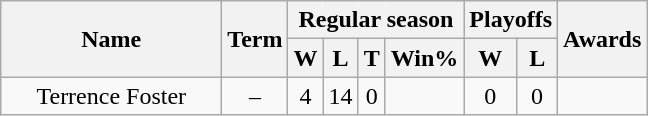<table class="wikitable">
<tr>
<th rowspan="2" style="width:140px;">Name</th>
<th rowspan="2">Term</th>
<th colspan="4">Regular season</th>
<th colspan="2">Playoffs</th>
<th rowspan="2">Awards</th>
</tr>
<tr>
<th>W</th>
<th>L</th>
<th>T</th>
<th>Win%</th>
<th>W</th>
<th>L</th>
</tr>
<tr>
<td style="text-align:center;">Terrence Foster</td>
<td style="text-align:center;">–</td>
<td style="text-align:center;">4</td>
<td style="text-align:center;">14</td>
<td style="text-align:center;">0</td>
<td style="text-align:center;"></td>
<td style="text-align:center;">0</td>
<td style="text-align:center;">0</td>
<td style="text-align:center;"></td>
</tr>
</table>
